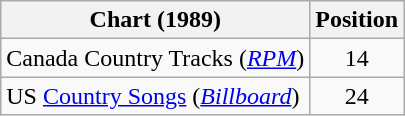<table class="wikitable sortable">
<tr>
<th scope="col">Chart (1989)</th>
<th scope="col">Position</th>
</tr>
<tr>
<td>Canada Country Tracks (<em><a href='#'>RPM</a></em>)</td>
<td align="center">14</td>
</tr>
<tr>
<td>US <a href='#'>Country Songs</a> (<em><a href='#'>Billboard</a></em>)</td>
<td align="center">24</td>
</tr>
</table>
